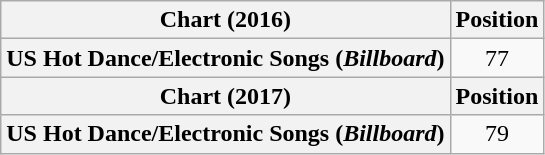<table class="wikitable plainrowheaders" style="text-align:center;">
<tr>
<th scope="col">Chart (2016)</th>
<th scope="col">Position</th>
</tr>
<tr>
<th scope="row">US Hot Dance/Electronic Songs (<em>Billboard</em>)</th>
<td style="text-align:center;">77</td>
</tr>
<tr>
<th scope="col">Chart (2017)</th>
<th scope="col">Position</th>
</tr>
<tr>
<th scope="row">US Hot Dance/Electronic Songs (<em>Billboard</em>)</th>
<td style="text-align:center;">79</td>
</tr>
</table>
